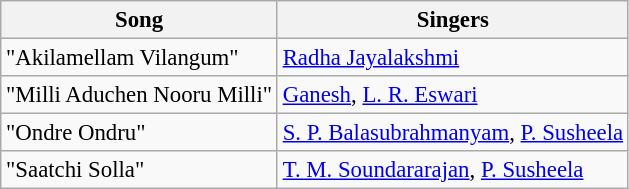<table class="wikitable" style="font-size:95%;">
<tr>
<th>Song</th>
<th>Singers</th>
</tr>
<tr>
<td>"Akilamellam Vilangum"</td>
<td><a href='#'>Radha Jayalakshmi</a></td>
</tr>
<tr>
<td>"Milli Aduchen Nooru Milli"</td>
<td><a href='#'>Ganesh</a>, <a href='#'>L. R. Eswari</a></td>
</tr>
<tr>
<td>"Ondre Ondru"</td>
<td><a href='#'>S. P. Balasubrahmanyam</a>, <a href='#'>P. Susheela</a></td>
</tr>
<tr>
<td>"Saatchi Solla"</td>
<td><a href='#'>T. M. Soundararajan</a>, <a href='#'>P. Susheela</a></td>
</tr>
</table>
